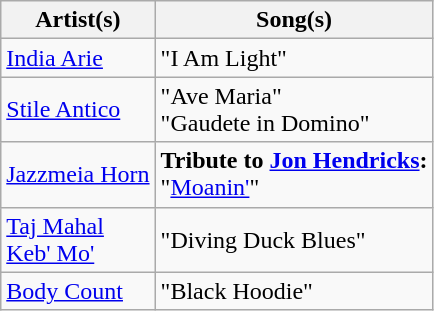<table class="wikitable plainrowheaders">
<tr>
<th scope="col">Artist(s)</th>
<th scope="col">Song(s)</th>
</tr>
<tr>
<td scope="row"><a href='#'>India Arie</a></td>
<td>"I Am Light"</td>
</tr>
<tr>
<td scope="row"><a href='#'>Stile Antico</a></td>
<td>"Ave Maria"<br>"Gaudete in Domino"</td>
</tr>
<tr>
<td scope="row"><a href='#'>Jazzmeia Horn</a></td>
<td><strong>Tribute to <a href='#'>Jon Hendricks</a>:</strong><br>"<a href='#'>Moanin'</a>"</td>
</tr>
<tr>
<td scope="row"><a href='#'>Taj Mahal</a><br><a href='#'>Keb' Mo'</a></td>
<td>"Diving Duck Blues"</td>
</tr>
<tr>
<td scope="row"><a href='#'>Body Count</a></td>
<td>"Black Hoodie"</td>
</tr>
</table>
